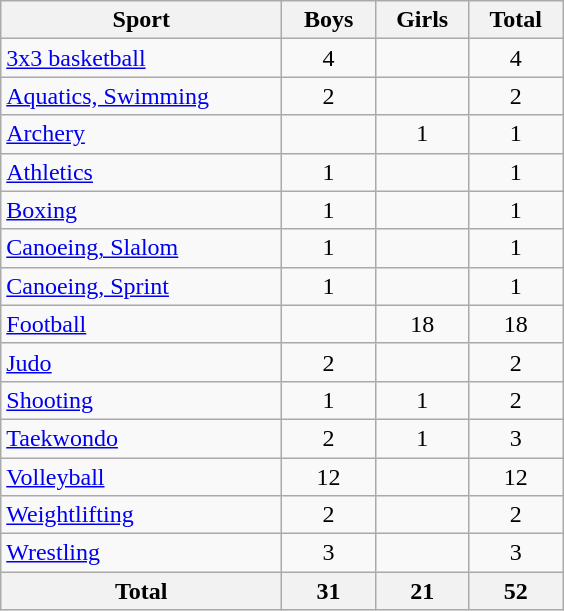<table class="wikitable sortable" style="text-align:center;">
<tr>
<th width=180>Sport</th>
<th width=55>Boys</th>
<th width=55>Girls</th>
<th width=55>Total</th>
</tr>
<tr>
<td align=left><a href='#'>3x3 basketball</a></td>
<td>4</td>
<td></td>
<td>4</td>
</tr>
<tr>
<td align=left><a href='#'>Aquatics, Swimming</a></td>
<td>2</td>
<td></td>
<td>2</td>
</tr>
<tr>
<td align=left><a href='#'>Archery</a></td>
<td></td>
<td>1</td>
<td>1</td>
</tr>
<tr>
<td align=left><a href='#'>Athletics</a></td>
<td>1</td>
<td></td>
<td>1</td>
</tr>
<tr>
<td align=left><a href='#'>Boxing</a></td>
<td>1</td>
<td></td>
<td>1</td>
</tr>
<tr>
<td align=left><a href='#'>Canoeing, Slalom</a></td>
<td>1</td>
<td></td>
<td>1</td>
</tr>
<tr>
<td align=left><a href='#'>Canoeing, Sprint</a></td>
<td>1</td>
<td></td>
<td>1</td>
</tr>
<tr>
<td align=left><a href='#'>Football</a></td>
<td></td>
<td>18</td>
<td>18</td>
</tr>
<tr>
<td align=left><a href='#'>Judo</a></td>
<td>2</td>
<td></td>
<td>2</td>
</tr>
<tr>
<td align=left><a href='#'>Shooting</a></td>
<td>1</td>
<td>1</td>
<td>2</td>
</tr>
<tr>
<td align=left><a href='#'>Taekwondo</a></td>
<td>2</td>
<td>1</td>
<td>3</td>
</tr>
<tr>
<td align=left><a href='#'>Volleyball</a></td>
<td>12</td>
<td></td>
<td>12</td>
</tr>
<tr>
<td align=left><a href='#'>Weightlifting</a></td>
<td>2</td>
<td></td>
<td>2</td>
</tr>
<tr>
<td align=left><a href='#'>Wrestling</a></td>
<td>3</td>
<td></td>
<td>3</td>
</tr>
<tr class="sortbottom">
<th>Total</th>
<th>31</th>
<th>21</th>
<th>52</th>
</tr>
</table>
